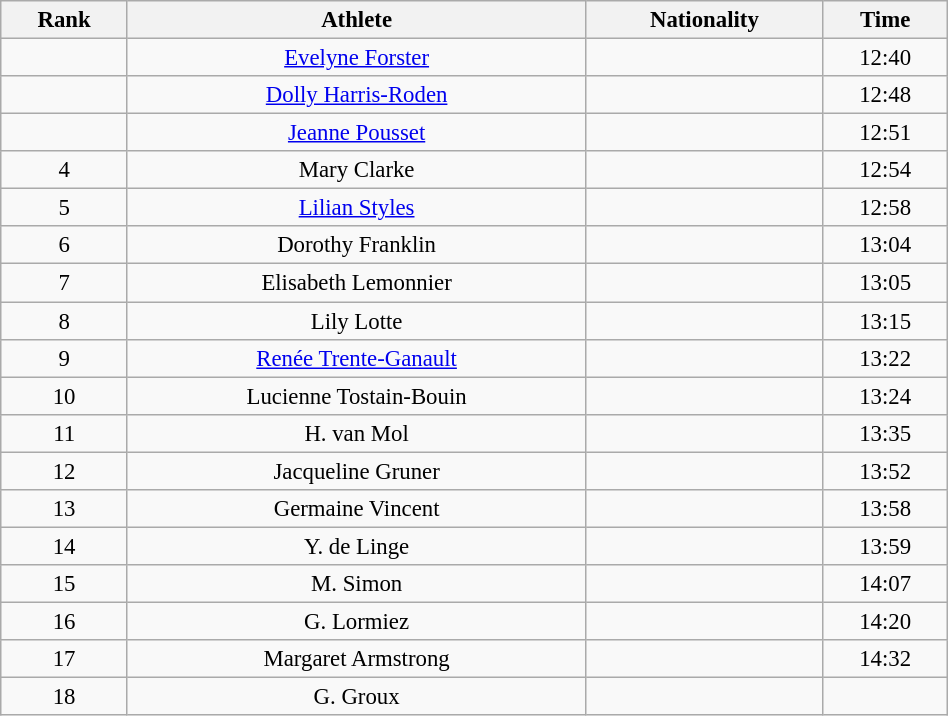<table class="wikitable sortable" style=" text-align:center; font-size:95%;" width="50%">
<tr>
<th>Rank</th>
<th>Athlete</th>
<th>Nationality</th>
<th>Time</th>
</tr>
<tr>
<td align=center></td>
<td><a href='#'>Evelyne Forster</a></td>
<td></td>
<td>12:40</td>
</tr>
<tr>
<td align=center></td>
<td><a href='#'>Dolly Harris-Roden</a></td>
<td></td>
<td>12:48</td>
</tr>
<tr>
<td align=center></td>
<td><a href='#'>Jeanne Pousset</a></td>
<td></td>
<td>12:51</td>
</tr>
<tr>
<td align=center>4</td>
<td>Mary Clarke</td>
<td></td>
<td>12:54</td>
</tr>
<tr>
<td align=center>5</td>
<td><a href='#'>Lilian Styles</a></td>
<td></td>
<td>12:58</td>
</tr>
<tr>
<td align=center>6</td>
<td>Dorothy Franklin</td>
<td></td>
<td>13:04</td>
</tr>
<tr>
<td align=center>7</td>
<td>Elisabeth Lemonnier</td>
<td></td>
<td>13:05</td>
</tr>
<tr>
<td align=center>8</td>
<td>Lily Lotte</td>
<td></td>
<td>13:15</td>
</tr>
<tr>
<td align=center>9</td>
<td><a href='#'>Renée Trente-Ganault</a></td>
<td></td>
<td>13:22</td>
</tr>
<tr>
<td align=center>10</td>
<td>Lucienne Tostain-Bouin</td>
<td></td>
<td>13:24</td>
</tr>
<tr>
<td align=center>11</td>
<td>H. van Mol</td>
<td></td>
<td>13:35</td>
</tr>
<tr>
<td align=center>12</td>
<td>Jacqueline Gruner</td>
<td></td>
<td>13:52</td>
</tr>
<tr>
<td align=center>13</td>
<td>Germaine Vincent</td>
<td></td>
<td>13:58</td>
</tr>
<tr>
<td align=center>14</td>
<td>Y. de Linge</td>
<td></td>
<td>13:59</td>
</tr>
<tr>
<td align=center>15</td>
<td>M. Simon</td>
<td></td>
<td>14:07</td>
</tr>
<tr>
<td align=center>16</td>
<td>G. Lormiez</td>
<td></td>
<td>14:20</td>
</tr>
<tr>
<td align=center>17</td>
<td>Margaret Armstrong</td>
<td></td>
<td>14:32</td>
</tr>
<tr>
<td align=center>18</td>
<td>G. Groux</td>
<td></td>
<td></td>
</tr>
</table>
